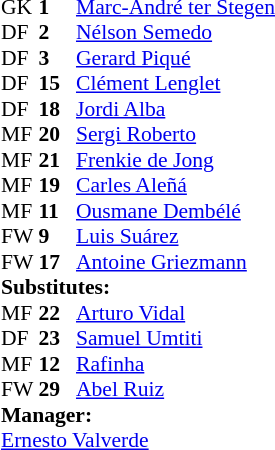<table cellspacing="0" cellpadding="0" style="font-size:90%; margin:0.2em auto;">
<tr>
<th width="25"></th>
<th width="25"></th>
</tr>
<tr>
<td>GK</td>
<td><strong>1</strong></td>
<td> <a href='#'>Marc-André ter Stegen</a></td>
</tr>
<tr>
<td>DF</td>
<td><strong>2</strong></td>
<td> <a href='#'>Nélson Semedo</a></td>
<td></td>
<td></td>
</tr>
<tr>
<td>DF</td>
<td><strong>3</strong></td>
<td> <a href='#'>Gerard Piqué</a></td>
<td></td>
<td></td>
</tr>
<tr>
<td>DF</td>
<td><strong>15</strong></td>
<td> <a href='#'>Clément Lenglet</a></td>
</tr>
<tr>
<td>DF</td>
<td><strong>18</strong></td>
<td> <a href='#'>Jordi Alba</a></td>
</tr>
<tr>
<td>MF</td>
<td><strong>20 </strong></td>
<td> <a href='#'>Sergi Roberto</a></td>
</tr>
<tr>
<td>MF</td>
<td><strong>21</strong></td>
<td> <a href='#'>Frenkie de Jong</a></td>
</tr>
<tr>
<td>MF</td>
<td><strong>19</strong></td>
<td> <a href='#'>Carles Aleñá</a></td>
</tr>
<tr>
<td>MF</td>
<td><strong>11 </strong></td>
<td> <a href='#'>Ousmane Dembélé</a></td>
<td></td>
<td></td>
</tr>
<tr>
<td>FW</td>
<td><strong>9 </strong></td>
<td> <a href='#'>Luis Suárez</a></td>
<td></td>
<td></td>
</tr>
<tr>
<td>FW</td>
<td><strong>17</strong></td>
<td> <a href='#'>Antoine Griezmann</a></td>
</tr>
<tr>
<td colspan=3><strong>Substitutes:</strong></td>
</tr>
<tr>
<td>MF</td>
<td><strong>22</strong></td>
<td> <a href='#'>Arturo Vidal</a></td>
<td></td>
<td></td>
</tr>
<tr>
<td>DF</td>
<td><strong>23</strong></td>
<td> <a href='#'>Samuel Umtiti</a></td>
<td></td>
<td></td>
</tr>
<tr>
<td>MF</td>
<td><strong>12</strong></td>
<td> <a href='#'>Rafinha</a></td>
<td></td>
<td></td>
</tr>
<tr>
<td>FW</td>
<td><strong>29</strong></td>
<td> <a href='#'>Abel Ruiz</a></td>
<td></td>
<td></td>
</tr>
<tr>
<td colspan=3><strong>Manager:</strong></td>
</tr>
<tr>
<td colspan=4> <a href='#'>Ernesto Valverde</a></td>
</tr>
</table>
